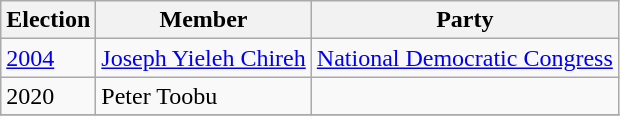<table class="wikitable">
<tr>
<th>Election</th>
<th>Member</th>
<th>Party</th>
</tr>
<tr>
<td><a href='#'>2004</a></td>
<td><a href='#'>Joseph Yieleh Chireh</a></td>
<td><a href='#'>National Democratic Congress</a></td>
</tr>
<tr>
<td>2020</td>
<td>Peter Toobu</td>
<td></td>
</tr>
<tr>
</tr>
</table>
